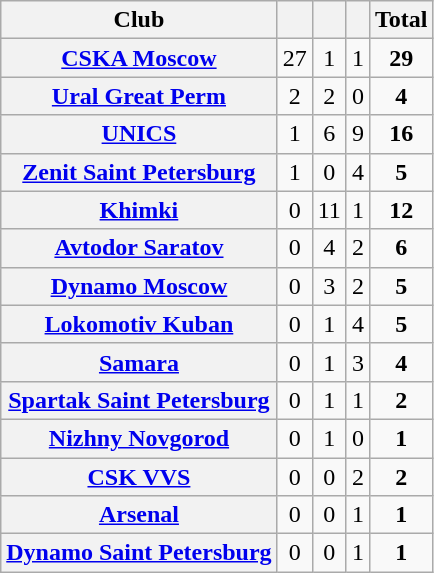<table class="wikitable plainrowheaders sortable" style="text-align:center;">
<tr>
<th scope=col>Club</th>
<th scope=col></th>
<th scope=col></th>
<th scope=col></th>
<th scope=col>Total</th>
</tr>
<tr>
<th scope=row><a href='#'>CSKA Moscow</a></th>
<td>27</td>
<td>1</td>
<td>1</td>
<td><strong>29</strong></td>
</tr>
<tr>
<th scope=row><a href='#'>Ural Great Perm</a></th>
<td>2</td>
<td>2</td>
<td>0</td>
<td><strong>4</strong></td>
</tr>
<tr>
<th scope=row><a href='#'>UNICS</a></th>
<td>1</td>
<td>6</td>
<td>9</td>
<td><strong>16</strong></td>
</tr>
<tr>
<th scope=row><a href='#'>Zenit Saint Petersburg</a></th>
<td>1</td>
<td>0</td>
<td>4</td>
<td><strong>5</strong></td>
</tr>
<tr>
<th scope=row><a href='#'>Khimki</a></th>
<td>0</td>
<td>11</td>
<td>1</td>
<td><strong>12</strong></td>
</tr>
<tr>
<th scope=row><a href='#'>Avtodor Saratov</a></th>
<td>0</td>
<td>4</td>
<td>2</td>
<td><strong>6</strong></td>
</tr>
<tr>
<th scope=row><a href='#'>Dynamo Moscow</a></th>
<td>0</td>
<td>3</td>
<td>2</td>
<td><strong>5</strong></td>
</tr>
<tr>
<th scope=row><a href='#'>Lokomotiv Kuban</a></th>
<td>0</td>
<td>1</td>
<td>4</td>
<td><strong>5</strong></td>
</tr>
<tr>
<th scope=row><a href='#'>Samara</a></th>
<td>0</td>
<td>1</td>
<td>3</td>
<td><strong>4</strong></td>
</tr>
<tr>
<th scope=row><a href='#'>Spartak Saint Petersburg</a></th>
<td>0</td>
<td>1</td>
<td>1</td>
<td><strong>2</strong></td>
</tr>
<tr>
<th scope=row><a href='#'>Nizhny Novgorod</a></th>
<td>0</td>
<td>1</td>
<td>0</td>
<td><strong>1</strong></td>
</tr>
<tr>
<th scope=row><a href='#'>CSK VVS</a></th>
<td>0</td>
<td>0</td>
<td>2</td>
<td><strong>2</strong></td>
</tr>
<tr>
<th scope=row><a href='#'>Arsenal</a></th>
<td>0</td>
<td>0</td>
<td>1</td>
<td><strong>1</strong></td>
</tr>
<tr>
<th scope=row><a href='#'>Dynamo Saint Petersburg</a></th>
<td>0</td>
<td>0</td>
<td>1</td>
<td><strong>1</strong></td>
</tr>
</table>
